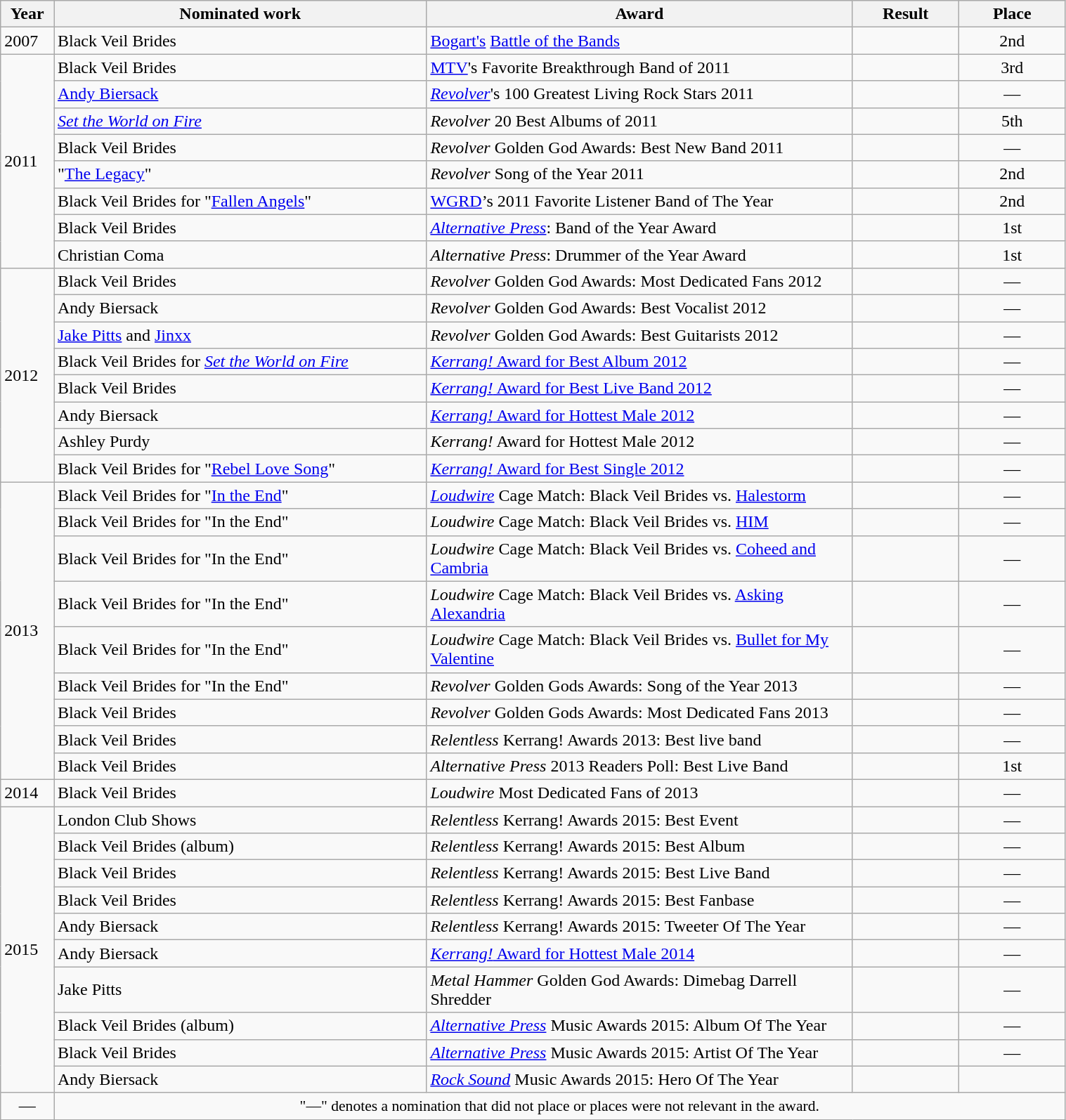<table class="wikitable" style="width:80%;">
<tr>
<th style="width:5%;">Year</th>
<th style="width:35%;">Nominated work</th>
<th style="width:40%;">Award</th>
<th style="width:10%;">Result</th>
<th style="width:10%;">Place</th>
</tr>
<tr>
<td>2007</td>
<td>Black Veil Brides</td>
<td><a href='#'>Bogart's</a> <a href='#'>Battle of the Bands</a></td>
<td></td>
<td style="text-align:center;">2nd</td>
</tr>
<tr>
<td rowspan="8">2011</td>
<td>Black Veil Brides</td>
<td><a href='#'>MTV</a>'s Favorite Breakthrough Band of 2011</td>
<td></td>
<td style="text-align:center;">3rd</td>
</tr>
<tr>
<td><a href='#'>Andy Biersack</a></td>
<td><a href='#'><em>Revolver</em></a>'s 100 Greatest Living Rock Stars 2011</td>
<td></td>
<td style="text-align:center;">—</td>
</tr>
<tr>
<td><em><a href='#'>Set the World on Fire</a></em></td>
<td><em>Revolver</em> 20 Best Albums of 2011</td>
<td></td>
<td style="text-align:center;">5th</td>
</tr>
<tr>
<td>Black Veil Brides</td>
<td><em>Revolver</em> Golden God Awards: Best New Band 2011</td>
<td></td>
<td style="text-align:center;">—</td>
</tr>
<tr>
<td>"<a href='#'>The Legacy</a>"</td>
<td><em>Revolver</em> Song of the Year 2011</td>
<td></td>
<td style="text-align:center;">2nd</td>
</tr>
<tr>
<td>Black Veil Brides for "<a href='#'>Fallen Angels</a>"</td>
<td><a href='#'>WGRD</a>’s 2011 Favorite Listener Band of The Year</td>
<td></td>
<td style="text-align:center;">2nd</td>
</tr>
<tr>
<td>Black Veil Brides</td>
<td><em><a href='#'>Alternative Press</a></em>: Band of the Year Award</td>
<td></td>
<td style="text-align:center;">1st</td>
</tr>
<tr>
<td>Christian Coma</td>
<td><em>Alternative Press</em>: Drummer of the Year Award</td>
<td></td>
<td style="text-align:center;">1st</td>
</tr>
<tr>
<td rowspan="8">2012</td>
<td>Black Veil Brides</td>
<td><em>Revolver</em> Golden God Awards: Most Dedicated Fans 2012</td>
<td></td>
<td style="text-align:center;">—</td>
</tr>
<tr>
<td>Andy Biersack</td>
<td><em>Revolver</em> Golden God Awards: Best Vocalist 2012</td>
<td></td>
<td style="text-align:center;">—</td>
</tr>
<tr>
<td><a href='#'>Jake Pitts</a> and <a href='#'>Jinxx</a></td>
<td><em>Revolver</em> Golden God Awards: Best Guitarists 2012</td>
<td></td>
<td style="text-align:center;">—</td>
</tr>
<tr>
<td>Black Veil Brides for <em><a href='#'>Set the World on Fire</a></em></td>
<td><a href='#'><em>Kerrang!</em> Award for Best Album 2012</a></td>
<td></td>
<td style="text-align:center;">—</td>
</tr>
<tr>
<td>Black Veil Brides</td>
<td><a href='#'><em>Kerrang!</em> Award for Best Live Band 2012</a></td>
<td></td>
<td style="text-align:center;">—</td>
</tr>
<tr>
<td>Andy Biersack</td>
<td><a href='#'><em>Kerrang!</em> Award for Hottest Male 2012</a></td>
<td></td>
<td style="text-align:center;">—</td>
</tr>
<tr>
<td>Ashley Purdy</td>
<td><em>Kerrang!</em> Award for Hottest Male 2012</td>
<td></td>
<td style="text-align:center;">—</td>
</tr>
<tr>
<td>Black Veil Brides for "<a href='#'>Rebel Love Song</a>"</td>
<td><a href='#'><em>Kerrang!</em> Award for Best Single 2012</a></td>
<td></td>
<td style="text-align:center;">—</td>
</tr>
<tr>
<td rowspan="9">2013</td>
<td>Black Veil Brides for "<a href='#'>In the End</a>"</td>
<td><em><a href='#'>Loudwire</a></em> Cage Match: Black Veil Brides vs. <a href='#'>Halestorm</a></td>
<td></td>
<td style="text-align:center;">—</td>
</tr>
<tr>
<td>Black Veil Brides for "In the End"</td>
<td><em>Loudwire</em> Cage Match: Black Veil Brides vs. <a href='#'>HIM</a></td>
<td></td>
<td style="text-align:center;">—</td>
</tr>
<tr>
<td>Black Veil Brides for "In the End"</td>
<td><em>Loudwire</em> Cage Match: Black Veil Brides vs. <a href='#'>Coheed and Cambria</a></td>
<td></td>
<td style="text-align:center;">—</td>
</tr>
<tr>
<td>Black Veil Brides for "In the End"</td>
<td><em>Loudwire</em> Cage Match: Black Veil Brides vs. <a href='#'>Asking Alexandria</a></td>
<td></td>
<td style="text-align:center;">—</td>
</tr>
<tr>
<td>Black Veil Brides for "In the End"</td>
<td><em>Loudwire</em> Cage Match: Black Veil Brides vs. <a href='#'>Bullet for My Valentine</a></td>
<td></td>
<td style="text-align:center;">—</td>
</tr>
<tr>
<td>Black Veil Brides for "In the End"</td>
<td><em>Revolver</em> Golden Gods Awards: Song of the Year 2013</td>
<td></td>
<td style="text-align:center;">—</td>
</tr>
<tr>
<td>Black Veil Brides</td>
<td><em>Revolver</em> Golden Gods Awards: Most Dedicated Fans 2013</td>
<td></td>
<td style="text-align:center;">—</td>
</tr>
<tr>
<td>Black Veil Brides</td>
<td><em>Relentless</em> Kerrang! Awards 2013: Best live band</td>
<td></td>
<td style="text-align:center;">—</td>
</tr>
<tr>
<td>Black Veil Brides</td>
<td><em>Alternative Press</em> 2013 Readers Poll: Best Live Band</td>
<td></td>
<td style="text-align:center;">1st</td>
</tr>
<tr>
<td>2014</td>
<td>Black Veil Brides</td>
<td><em>Loudwire</em> Most Dedicated Fans of 2013</td>
<td></td>
<td style="text-align:center;">—</td>
</tr>
<tr>
<td rowspan="10">2015</td>
<td>London Club Shows</td>
<td><em>Relentless</em> Kerrang! Awards 2015: Best Event</td>
<td></td>
<td style="text-align:center;">—</td>
</tr>
<tr>
<td>Black Veil Brides (album)</td>
<td><em>Relentless</em> Kerrang! Awards 2015: Best Album</td>
<td></td>
<td style="text-align:center;">—</td>
</tr>
<tr>
<td>Black Veil Brides</td>
<td><em>Relentless</em> Kerrang! Awards 2015: Best Live Band</td>
<td></td>
<td style="text-align:center;">—</td>
</tr>
<tr>
<td>Black Veil Brides</td>
<td><em>Relentless</em> Kerrang! Awards 2015: Best Fanbase</td>
<td></td>
<td style="text-align:center;">—</td>
</tr>
<tr>
<td>Andy Biersack</td>
<td><em>Relentless</em> Kerrang! Awards 2015: Tweeter Of The Year</td>
<td></td>
<td style="text-align:center;">—</td>
</tr>
<tr>
<td>Andy Biersack</td>
<td><a href='#'><em>Kerrang!</em> Award for Hottest Male 2014</a></td>
<td></td>
<td style="text-align:center;">—</td>
</tr>
<tr>
<td>Jake Pitts</td>
<td><em>Metal Hammer</em> Golden God Awards: Dimebag Darrell Shredder</td>
<td></td>
<td style="text-align:center;">—</td>
</tr>
<tr>
<td>Black Veil Brides (album)</td>
<td><em><a href='#'>Alternative Press</a></em> Music Awards 2015: Album Of The Year</td>
<td></td>
<td style="text-align:center;">—</td>
</tr>
<tr>
<td>Black Veil Brides</td>
<td><em><a href='#'>Alternative Press</a></em> Music Awards 2015: Artist Of The Year</td>
<td></td>
<td style="text-align:center;">—</td>
</tr>
<tr>
<td>Andy Biersack</td>
<td><em><a href='#'>Rock Sound</a></em> Music Awards 2015: Hero Of The Year</td>
<td></td>
</tr>
<tr>
<td style="text-align:center;">—</td>
<td colspan="5"  style="font-size:90%; text-align:center;">"—" denotes a nomination that did not place or places were not relevant in the award.</td>
</tr>
</table>
